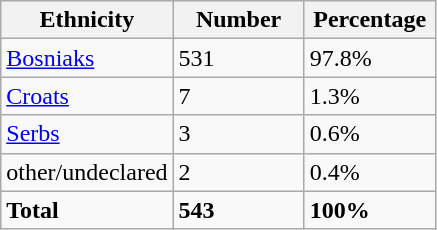<table class="wikitable">
<tr>
<th width="100px">Ethnicity</th>
<th width="80px">Number</th>
<th width="80px">Percentage</th>
</tr>
<tr>
<td><a href='#'>Bosniaks</a></td>
<td>531</td>
<td>97.8%</td>
</tr>
<tr>
<td><a href='#'>Croats</a></td>
<td>7</td>
<td>1.3%</td>
</tr>
<tr>
<td><a href='#'>Serbs</a></td>
<td>3</td>
<td>0.6%</td>
</tr>
<tr>
<td>other/undeclared</td>
<td>2</td>
<td>0.4%</td>
</tr>
<tr>
<td><strong>Total</strong></td>
<td><strong>543</strong></td>
<td><strong>100%</strong></td>
</tr>
</table>
